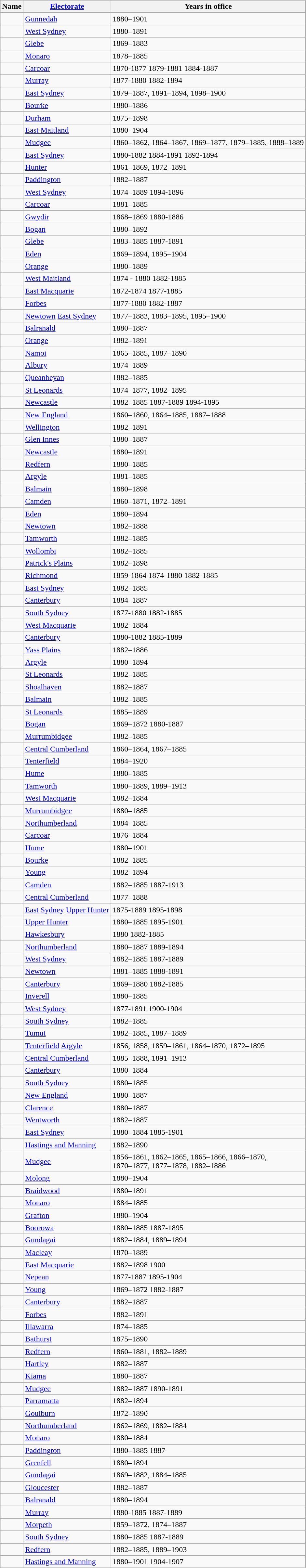<table class="wikitable sortable" style="border:1px solid #aaa; border-collapse:collapse">
<tr bgcolor="#cccccc">
<th><strong>Name</strong></th>
<th><strong><a href='#'>Electorate</a></strong></th>
<th><strong>Years in office</strong></th>
</tr>
<tr>
<td></td>
<td><a href='#'>Gunnedah</a></td>
<td>1880–1901</td>
</tr>
<tr>
<td></td>
<td><a href='#'>West Sydney</a></td>
<td>1880–1891</td>
</tr>
<tr>
<td></td>
<td><a href='#'>Glebe</a></td>
<td>1869–1883</td>
</tr>
<tr>
<td></td>
<td><a href='#'>Monaro</a></td>
<td>1878–1885</td>
</tr>
<tr>
<td></td>
<td><a href='#'>Carcoar</a></td>
<td>1870-1877 1879-1881 1884-1887</td>
</tr>
<tr>
<td></td>
<td><a href='#'>Murray</a></td>
<td>1877-1880 1882-1894</td>
</tr>
<tr>
<td></td>
<td><a href='#'>East Sydney</a></td>
<td>1879–1887, 1891–1894, 1898–1900</td>
</tr>
<tr>
<td></td>
<td><a href='#'>Bourke</a></td>
<td>1880–1886</td>
</tr>
<tr>
<td></td>
<td><a href='#'>Durham</a></td>
<td>1875–1898</td>
</tr>
<tr>
<td></td>
<td><a href='#'>East Maitland</a></td>
<td>1880–1904</td>
</tr>
<tr>
<td></td>
<td><a href='#'>Mudgee</a></td>
<td>1860–1862, 1864–1867, 1869–1877, 1879–1885, 1888–1889</td>
</tr>
<tr>
<td></td>
<td><a href='#'>East Sydney</a></td>
<td>1880-1882 1884-1891 1892-1894</td>
</tr>
<tr>
<td></td>
<td><a href='#'>Hunter</a></td>
<td>1861–1869, 1872–1891</td>
</tr>
<tr>
<td></td>
<td><a href='#'>Paddington</a></td>
<td>1882–1887</td>
</tr>
<tr>
<td></td>
<td><a href='#'>West Sydney</a></td>
<td>1874–1889 1894-1896</td>
</tr>
<tr>
<td></td>
<td><a href='#'>Carcoar</a></td>
<td>1881–1885</td>
</tr>
<tr>
<td></td>
<td><a href='#'>Gwydir</a></td>
<td>1868–1869 1880-1886</td>
</tr>
<tr>
<td></td>
<td><a href='#'>Bogan</a></td>
<td>1880–1892</td>
</tr>
<tr>
<td></td>
<td><a href='#'>Glebe</a></td>
<td>1883–1885 1887-1891</td>
</tr>
<tr>
<td></td>
<td><a href='#'>Eden</a></td>
<td>1869–1894, 1895–1904</td>
</tr>
<tr>
<td></td>
<td><a href='#'>Orange</a></td>
<td>1880–1889</td>
</tr>
<tr>
<td></td>
<td><a href='#'>West Maitland</a></td>
<td>1874 - 1880 1882-1885</td>
</tr>
<tr>
<td></td>
<td><a href='#'>East Macquarie</a></td>
<td>1872-1874 1877-1885</td>
</tr>
<tr>
<td></td>
<td><a href='#'>Forbes</a></td>
<td>1877-1880 1882-1887</td>
</tr>
<tr>
<td></td>
<td><a href='#'>Newtown</a> <a href='#'>East Sydney</a></td>
<td>1877–1883, 1883–1895, 1895–1900</td>
</tr>
<tr>
<td></td>
<td><a href='#'>Balranald</a></td>
<td>1880–1887</td>
</tr>
<tr>
<td></td>
<td><a href='#'>Orange</a></td>
<td>1882–1891</td>
</tr>
<tr>
<td></td>
<td><a href='#'>Namoi</a></td>
<td>1865–1885, 1887–1890</td>
</tr>
<tr>
<td></td>
<td><a href='#'>Albury</a></td>
<td>1874–1889</td>
</tr>
<tr>
<td></td>
<td><a href='#'>Queanbeyan</a></td>
<td>1882–1885</td>
</tr>
<tr>
<td></td>
<td><a href='#'>St Leonards</a></td>
<td>1874–1877, 1882–1895</td>
</tr>
<tr>
<td></td>
<td><a href='#'>Newcastle</a></td>
<td>1882–1885 1887-1889 1894-1895</td>
</tr>
<tr>
<td></td>
<td><a href='#'>New England</a></td>
<td>1860–1860, 1864–1885, 1887–1888</td>
</tr>
<tr>
<td></td>
<td><a href='#'>Wellington</a></td>
<td>1882–1891</td>
</tr>
<tr>
<td></td>
<td><a href='#'>Glen Innes</a></td>
<td>1880–1887</td>
</tr>
<tr>
<td></td>
<td><a href='#'>Newcastle</a></td>
<td>1880–1891</td>
</tr>
<tr>
<td></td>
<td><a href='#'>Redfern</a></td>
<td>1880–1885</td>
</tr>
<tr>
<td></td>
<td><a href='#'>Argyle</a></td>
<td>1881–1885</td>
</tr>
<tr>
<td></td>
<td><a href='#'>Balmain</a></td>
<td>1880–1898</td>
</tr>
<tr>
<td></td>
<td><a href='#'>Camden</a></td>
<td>1860–1871, 1872–1891</td>
</tr>
<tr>
<td></td>
<td><a href='#'>Eden</a></td>
<td>1880–1894</td>
</tr>
<tr>
<td></td>
<td><a href='#'>Newtown</a></td>
<td>1882–1888</td>
</tr>
<tr>
<td></td>
<td><a href='#'>Tamworth</a></td>
<td>1882–1885</td>
</tr>
<tr>
<td></td>
<td><a href='#'>Wollombi</a></td>
<td>1882–1885</td>
</tr>
<tr>
<td></td>
<td><a href='#'>Patrick's Plains</a></td>
<td>1882–1898</td>
</tr>
<tr>
<td></td>
<td><a href='#'>Richmond</a></td>
<td>1859-1864 1874-1880 1882-1885</td>
</tr>
<tr>
<td></td>
<td><a href='#'>East Sydney</a></td>
<td>1882–1885</td>
</tr>
<tr>
<td></td>
<td><a href='#'>Canterbury</a></td>
<td>1884–1887</td>
</tr>
<tr>
<td></td>
<td><a href='#'>South Sydney</a></td>
<td>1877-1880 1882-1885</td>
</tr>
<tr>
<td></td>
<td><a href='#'>West Macquarie</a></td>
<td>1882–1884</td>
</tr>
<tr>
<td></td>
<td><a href='#'>Canterbury</a></td>
<td>1880-1882 1885-1889</td>
</tr>
<tr>
<td></td>
<td><a href='#'>Yass Plains</a></td>
<td>1882–1886</td>
</tr>
<tr>
<td></td>
<td><a href='#'>Argyle</a></td>
<td>1880–1894</td>
</tr>
<tr>
<td></td>
<td><a href='#'>St Leonards</a></td>
<td>1882–1885</td>
</tr>
<tr>
<td></td>
<td><a href='#'>Shoalhaven</a></td>
<td>1882–1887</td>
</tr>
<tr>
<td></td>
<td><a href='#'>Balmain</a></td>
<td>1882–1885</td>
</tr>
<tr>
<td></td>
<td><a href='#'>St Leonards</a></td>
<td>1885–1889</td>
</tr>
<tr>
<td></td>
<td><a href='#'>Bogan</a></td>
<td>1869–1872 1880-1887</td>
</tr>
<tr>
<td></td>
<td><a href='#'>Murrumbidgee</a></td>
<td>1882–1885</td>
</tr>
<tr>
<td></td>
<td><a href='#'>Central Cumberland</a></td>
<td>1860–1864, 1867–1885</td>
</tr>
<tr>
<td></td>
<td><a href='#'>Tenterfield</a></td>
<td>1884–1920</td>
</tr>
<tr>
<td></td>
<td><a href='#'>Hume</a></td>
<td>1880–1885</td>
</tr>
<tr>
<td></td>
<td><a href='#'>Tamworth</a></td>
<td>1880–1889, 1889–1913</td>
</tr>
<tr>
<td></td>
<td><a href='#'>West Macquarie</a></td>
<td>1882–1884</td>
</tr>
<tr>
<td></td>
<td><a href='#'>Murrumbidgee</a></td>
<td>1880–1885</td>
</tr>
<tr>
<td></td>
<td><a href='#'>Northumberland</a></td>
<td>1884–1885</td>
</tr>
<tr>
<td></td>
<td><a href='#'>Carcoar</a></td>
<td>1876–1884</td>
</tr>
<tr>
<td></td>
<td><a href='#'>Hume</a></td>
<td>1880–1901</td>
</tr>
<tr>
<td></td>
<td><a href='#'>Bourke</a></td>
<td>1882–1885</td>
</tr>
<tr>
<td></td>
<td><a href='#'>Young</a></td>
<td>1882–1894</td>
</tr>
<tr>
<td></td>
<td><a href='#'>Camden</a></td>
<td>1882–1885 1887-1913</td>
</tr>
<tr>
<td></td>
<td><a href='#'>Central Cumberland</a></td>
<td>1877–1888</td>
</tr>
<tr>
<td></td>
<td><a href='#'>East Sydney</a> <a href='#'>Upper Hunter</a></td>
<td>1875-1889 1895-1898</td>
</tr>
<tr>
<td></td>
<td><a href='#'>Upper Hunter</a></td>
<td>1880–1885 1895-1901</td>
</tr>
<tr>
<td></td>
<td><a href='#'>Hawkesbury</a></td>
<td>1880 1882-1885</td>
</tr>
<tr>
<td></td>
<td><a href='#'>Northumberland</a></td>
<td>1880–1887 1889-1894</td>
</tr>
<tr>
<td></td>
<td><a href='#'>West Sydney</a></td>
<td>1882–1885 1887-1889</td>
</tr>
<tr>
<td></td>
<td><a href='#'>Newtown</a></td>
<td>1881–1885 1888-1891</td>
</tr>
<tr>
<td></td>
<td><a href='#'>Canterbury</a></td>
<td>1869–1880 1882-1885</td>
</tr>
<tr>
<td></td>
<td><a href='#'>Inverell</a></td>
<td>1880–1885</td>
</tr>
<tr>
<td></td>
<td><a href='#'>West Sydney</a></td>
<td>1877-1891 1900-1904</td>
</tr>
<tr>
<td></td>
<td><a href='#'>South Sydney</a></td>
<td>1882–1885</td>
</tr>
<tr>
<td></td>
<td><a href='#'>Tumut</a></td>
<td>1882–1885, 1887–1889</td>
</tr>
<tr>
<td></td>
<td><a href='#'>Tenterfield</a> <a href='#'>Argyle</a></td>
<td>1856, 1858, 1859–1861, 1864–1870, 1872–1895</td>
</tr>
<tr>
<td></td>
<td><a href='#'>Central Cumberland</a></td>
<td>1885–1888, 1891–1913</td>
</tr>
<tr>
<td></td>
<td><a href='#'>Canterbury</a></td>
<td>1880–1884</td>
</tr>
<tr>
<td></td>
<td><a href='#'>South Sydney</a></td>
<td>1880–1885</td>
</tr>
<tr>
<td></td>
<td><a href='#'>New England</a></td>
<td>1880–1887</td>
</tr>
<tr>
<td></td>
<td><a href='#'>Clarence</a></td>
<td>1880–1887</td>
</tr>
<tr>
<td></td>
<td><a href='#'>Wentworth</a></td>
<td>1882–1887</td>
</tr>
<tr>
<td></td>
<td><a href='#'>East Sydney</a></td>
<td>1880–1884 1885-1901</td>
</tr>
<tr>
<td></td>
<td><a href='#'>Hastings and Manning</a></td>
<td>1882–1890</td>
</tr>
<tr>
<td></td>
<td><a href='#'>Mudgee</a></td>
<td>1856–1861, 1862–1865, 1865–1866, 1866–1870,<br>1870–1877, 1877–1878, 1882–1886</td>
</tr>
<tr>
<td></td>
<td><a href='#'>Molong</a></td>
<td>1880–1904</td>
</tr>
<tr>
<td></td>
<td><a href='#'>Braidwood</a></td>
<td>1880–1891</td>
</tr>
<tr>
<td></td>
<td><a href='#'>Monaro</a></td>
<td>1884–1885</td>
</tr>
<tr>
<td></td>
<td><a href='#'>Grafton</a></td>
<td>1880–1904</td>
</tr>
<tr>
<td></td>
<td><a href='#'>Boorowa</a></td>
<td>1880–1885 1887-1895</td>
</tr>
<tr>
<td></td>
<td><a href='#'>Gundagai</a></td>
<td>1882–1884, 1889–1894</td>
</tr>
<tr>
<td></td>
<td><a href='#'>Macleay</a></td>
<td>1870–1889</td>
</tr>
<tr>
<td></td>
<td><a href='#'>East Macquarie</a></td>
<td>1882–1898 1900</td>
</tr>
<tr>
<td></td>
<td><a href='#'>Nepean</a></td>
<td>1877-1887 1895-1904</td>
</tr>
<tr>
<td></td>
<td><a href='#'>Young</a></td>
<td>1869–1872 1882-1887</td>
</tr>
<tr>
<td></td>
<td><a href='#'>Canterbury</a></td>
<td>1882–1887</td>
</tr>
<tr>
<td></td>
<td><a href='#'>Forbes</a></td>
<td>1882–1891</td>
</tr>
<tr>
<td></td>
<td><a href='#'>Illawarra</a></td>
<td>1874–1885</td>
</tr>
<tr>
<td></td>
<td><a href='#'>Bathurst</a></td>
<td>1875–1890</td>
</tr>
<tr>
<td></td>
<td><a href='#'>Redfern</a></td>
<td>1860–1881, 1882–1889</td>
</tr>
<tr>
<td></td>
<td><a href='#'>Hartley</a></td>
<td>1882–1887</td>
</tr>
<tr>
<td></td>
<td><a href='#'>Kiama</a></td>
<td>1880–1887</td>
</tr>
<tr>
<td></td>
<td><a href='#'>Mudgee</a></td>
<td>1882–1887 1890-1891</td>
</tr>
<tr>
<td></td>
<td><a href='#'>Parramatta</a></td>
<td>1882–1894</td>
</tr>
<tr>
<td></td>
<td><a href='#'>Goulburn</a></td>
<td>1872–1890</td>
</tr>
<tr>
<td></td>
<td><a href='#'>Northumberland</a></td>
<td>1862–1869, 1882–1884</td>
</tr>
<tr>
<td></td>
<td><a href='#'>Monaro</a></td>
<td>1880–1884</td>
</tr>
<tr>
<td></td>
<td><a href='#'>Paddington</a></td>
<td>1880–1885 1887</td>
</tr>
<tr>
<td></td>
<td><a href='#'>Grenfell</a></td>
<td>1880–1894</td>
</tr>
<tr>
<td></td>
<td><a href='#'>Gundagai</a></td>
<td>1869–1882, 1884–1885</td>
</tr>
<tr>
<td></td>
<td><a href='#'>Gloucester</a></td>
<td>1882–1887</td>
</tr>
<tr>
<td></td>
<td><a href='#'>Balranald</a></td>
<td>1880–1894</td>
</tr>
<tr>
<td></td>
<td><a href='#'>Murray</a></td>
<td>1880-1885 1887-1889</td>
</tr>
<tr>
<td></td>
<td><a href='#'>Morpeth</a></td>
<td>1859–1872, 1874–1887</td>
</tr>
<tr>
<td></td>
<td><a href='#'>South Sydney</a></td>
<td>1880–1885 1887-1889</td>
</tr>
<tr>
<td></td>
<td><a href='#'>Redfern</a></td>
<td>1882–1885, 1889–1903</td>
</tr>
<tr>
<td></td>
<td><a href='#'>Hastings and Manning</a></td>
<td>1880–1901 1904-1907</td>
</tr>
</table>
